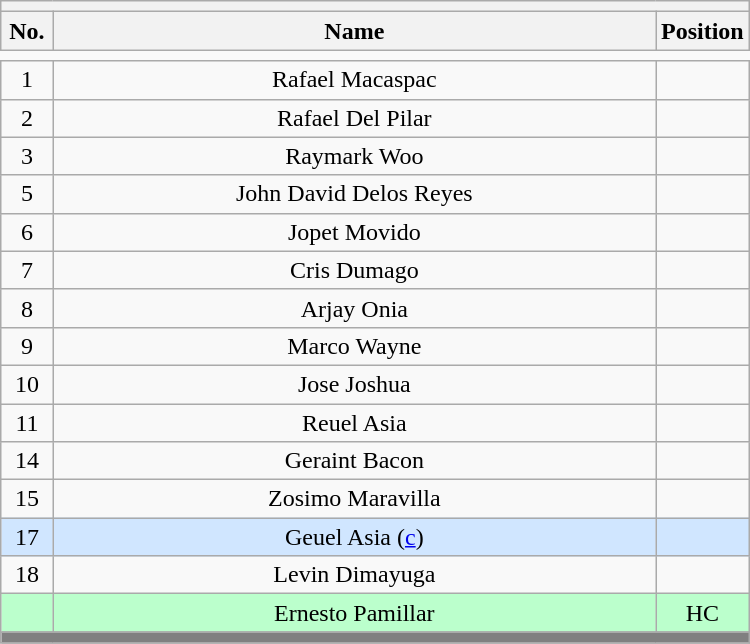<table class='wikitable mw-collapsible mw-collapsed' style="text-align: center; width: 500px; border: none">
<tr>
<th style='text-align: left;' colspan=3></th>
</tr>
<tr>
<th style='width: 7%;'>No.</th>
<th>Name</th>
<th style='width: 10%;'>Position</th>
</tr>
<tr>
<td style='border: none;'></td>
</tr>
<tr>
<td>1</td>
<td>Rafael Macaspac</td>
<td></td>
</tr>
<tr>
<td>2</td>
<td>Rafael Del Pilar</td>
<td></td>
</tr>
<tr>
<td>3</td>
<td>Raymark Woo</td>
<td></td>
</tr>
<tr>
<td>5</td>
<td>John David Delos Reyes</td>
<td></td>
</tr>
<tr>
<td>6</td>
<td>Jopet Movido</td>
<td></td>
</tr>
<tr>
<td>7</td>
<td>Cris Dumago</td>
<td></td>
</tr>
<tr>
<td>8</td>
<td>Arjay Onia</td>
<td></td>
</tr>
<tr>
<td>9</td>
<td>Marco Wayne</td>
<td></td>
</tr>
<tr>
<td>10</td>
<td>Jose Joshua</td>
<td></td>
</tr>
<tr>
<td>11</td>
<td>Reuel Asia</td>
<td></td>
</tr>
<tr>
<td>14</td>
<td>Geraint Bacon</td>
<td></td>
</tr>
<tr>
<td>15</td>
<td>Zosimo Maravilla</td>
<td></td>
</tr>
<tr style="background:#D0E6FF">
<td>17</td>
<td>Geuel Asia (<a href='#'>c</a>)</td>
<td></td>
</tr>
<tr>
<td>18</td>
<td>Levin Dimayuga</td>
<td></td>
</tr>
<tr style="background:#BBFFCC">
<td></td>
<td>Ernesto Pamillar</td>
<td>HC</td>
</tr>
<tr>
<th style='background: grey;' colspan=3></th>
</tr>
</table>
